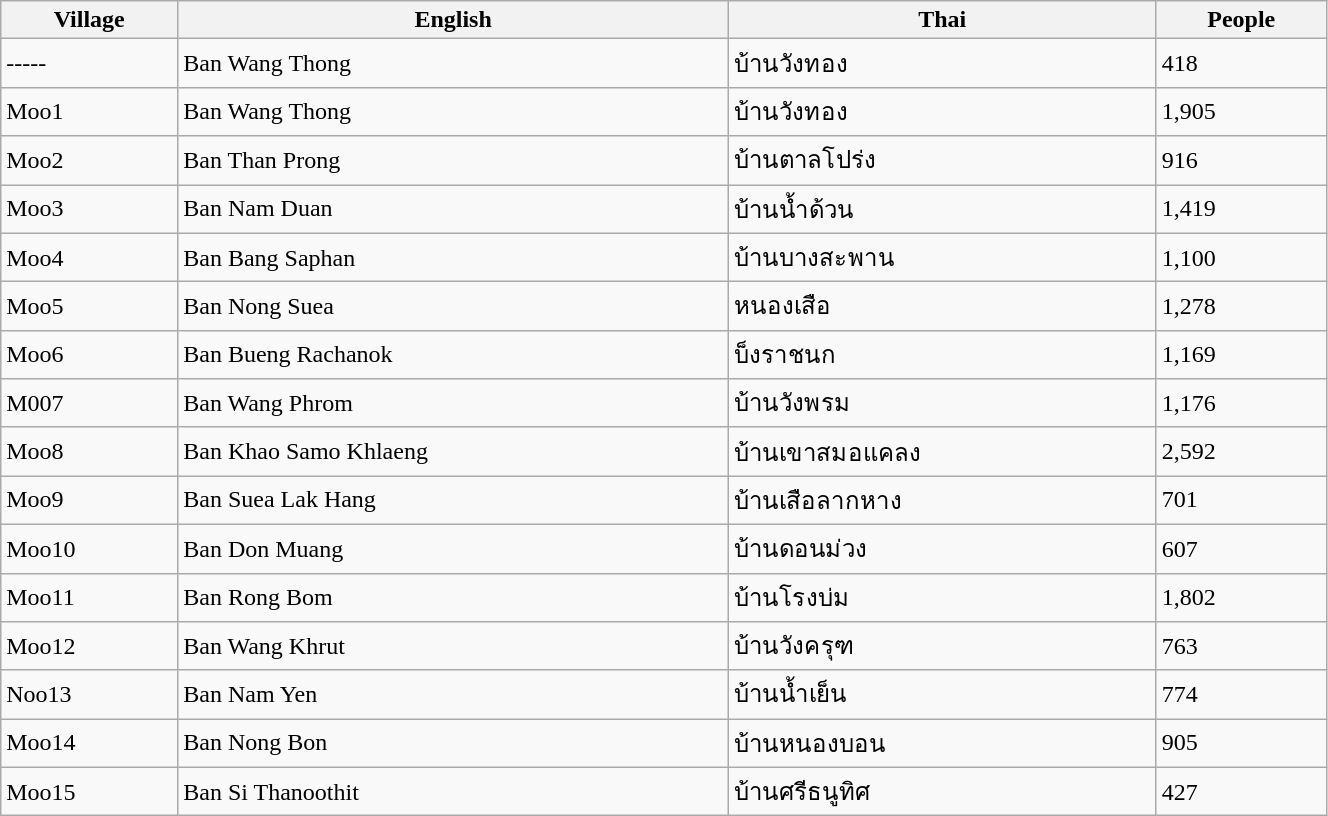<table class="wikitable" style="width:70%;">
<tr>
<th>Village</th>
<th>English</th>
<th>Thai</th>
<th>People</th>
</tr>
<tr>
<td>-----</td>
<td>Ban Wang Thong</td>
<td>บ้านวังทอง</td>
<td>418</td>
</tr>
<tr>
<td>Moo1</td>
<td>Ban Wang Thong</td>
<td>บ้านวังทอง</td>
<td>1,905</td>
</tr>
<tr>
<td>Moo2</td>
<td>Ban Than Prong</td>
<td>บ้านตาลโปร่ง</td>
<td>916</td>
</tr>
<tr>
<td>Moo3</td>
<td>Ban Nam Duan</td>
<td>บ้านน้ำด้วน</td>
<td>1,419</td>
</tr>
<tr>
<td>Moo4</td>
<td>Ban Bang Saphan</td>
<td>บ้านบางสะพาน</td>
<td>1,100</td>
</tr>
<tr>
<td>Moo5</td>
<td>Ban Nong Suea</td>
<td>หนองเสือ</td>
<td>1,278</td>
</tr>
<tr>
<td>Moo6</td>
<td>Ban Bueng Rachanok</td>
<td>บ็งราชนก</td>
<td>1,169</td>
</tr>
<tr>
<td>M007</td>
<td>Ban Wang Phrom</td>
<td>บ้านวังพรม</td>
<td>1,176</td>
</tr>
<tr>
<td>Moo8</td>
<td>Ban Khao Samo Khlaeng</td>
<td>บ้านเขาสมอแคลง</td>
<td>2,592</td>
</tr>
<tr>
<td>Moo9</td>
<td>Ban Suea Lak Hang</td>
<td>บ้านเสือลากหาง</td>
<td>701</td>
</tr>
<tr>
<td>Moo10</td>
<td>Ban Don Muang</td>
<td>บ้านดอนม่วง</td>
<td>607</td>
</tr>
<tr>
<td>Moo11</td>
<td>Ban Rong Bom</td>
<td>บ้านโรงบ่ม</td>
<td>1,802</td>
</tr>
<tr>
<td>Moo12</td>
<td>Ban Wang Khrut</td>
<td>บ้านวังครุฑ</td>
<td>763</td>
</tr>
<tr>
<td>Noo13</td>
<td>Ban Nam Yen</td>
<td>บ้านน้ำเย็น</td>
<td>774</td>
</tr>
<tr>
<td>Moo14</td>
<td>Ban Nong Bon</td>
<td>บ้านหนองบอน</td>
<td>905</td>
</tr>
<tr>
<td>Moo15</td>
<td>Ban Si Thanoothit</td>
<td>บ้านศรีธนูทิศ</td>
<td>427</td>
</tr>
</table>
